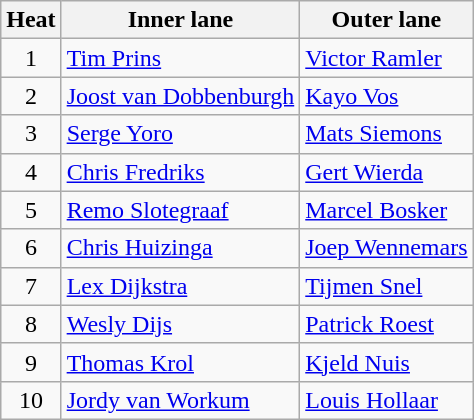<table class="wikitable">
<tr>
<th>Heat</th>
<th>Inner lane</th>
<th>Outer lane</th>
</tr>
<tr>
<td align="center">1</td>
<td><a href='#'>Tim Prins</a></td>
<td><a href='#'>Victor Ramler</a></td>
</tr>
<tr>
<td align="center">2</td>
<td><a href='#'>Joost van Dobbenburgh</a></td>
<td><a href='#'>Kayo Vos</a></td>
</tr>
<tr>
<td align="center">3</td>
<td><a href='#'>Serge Yoro</a></td>
<td><a href='#'>Mats Siemons</a></td>
</tr>
<tr>
<td align="center">4</td>
<td><a href='#'>Chris Fredriks</a></td>
<td><a href='#'>Gert Wierda</a></td>
</tr>
<tr>
<td align="center">5</td>
<td><a href='#'>Remo Slotegraaf</a></td>
<td><a href='#'>Marcel Bosker</a></td>
</tr>
<tr>
<td align="center">6</td>
<td><a href='#'>Chris Huizinga</a></td>
<td><a href='#'>Joep Wennemars</a></td>
</tr>
<tr>
<td align="center">7</td>
<td><a href='#'>Lex Dijkstra</a></td>
<td><a href='#'>Tijmen Snel</a></td>
</tr>
<tr>
<td align="center">8</td>
<td><a href='#'>Wesly Dijs</a></td>
<td><a href='#'>Patrick Roest</a></td>
</tr>
<tr>
<td align="center">9</td>
<td><a href='#'>Thomas Krol</a></td>
<td><a href='#'>Kjeld Nuis</a></td>
</tr>
<tr>
<td align="center">10</td>
<td><a href='#'>Jordy van Workum</a></td>
<td><a href='#'>Louis Hollaar</a></td>
</tr>
</table>
